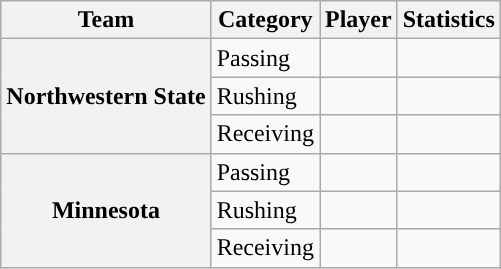<table class="wikitable" style="float:right">
<tr>
<th>Team</th>
<th>Category</th>
<th>Player</th>
<th>Statistics</th>
</tr>
<tr>
<th rowspan=3>Northwestern State</th>
<td>Passing</td>
<td></td>
<td></td>
</tr>
<tr>
<td>Rushing</td>
<td></td>
<td></td>
</tr>
<tr>
<td>Receiving</td>
<td></td>
<td></td>
</tr>
<tr>
<th rowspan=3>Minnesota</th>
<td>Passing</td>
<td></td>
<td></td>
</tr>
<tr>
<td>Rushing</td>
<td></td>
<td></td>
</tr>
<tr>
<td>Receiving</td>
<td></td>
<td></td>
</tr>
</table>
